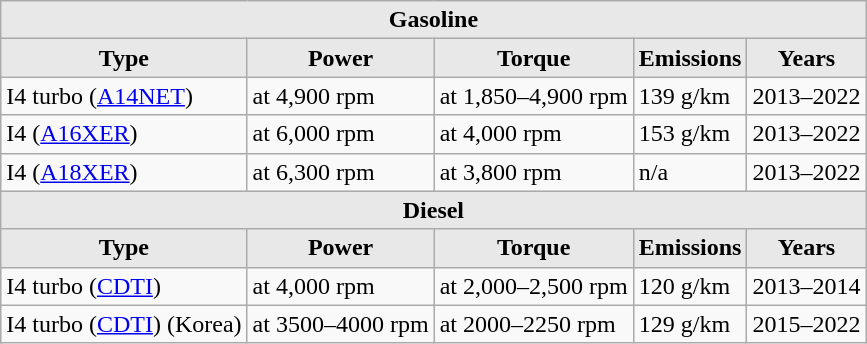<table class="wikitable">
<tr>
<th colspan = "5" style = "background:#e8e8e8;">Gasoline</th>
</tr>
<tr>
<th style = "background:#e8e8e8;">Type</th>
<th style = "background:#e8e8e8;">Power</th>
<th style = "background:#e8e8e8;">Torque</th>
<th style = "background:#e8e8e8;">Emissions </th>
<th style = "background:#e8e8e8;">Years</th>
</tr>
<tr>
<td> I4 turbo (<a href='#'>A14NET</a>)</td>
<td> at 4,900 rpm</td>
<td> at 1,850–4,900 rpm</td>
<td>139 g/km</td>
<td>2013–2022</td>
</tr>
<tr>
<td> I4 (<a href='#'>A16XER</a>)</td>
<td> at 6,000 rpm</td>
<td> at 4,000 rpm</td>
<td>153 g/km</td>
<td>2013–2022</td>
</tr>
<tr>
<td> I4 (<a href='#'>A18XER</a>)</td>
<td> at 6,300 rpm</td>
<td> at 3,800 rpm</td>
<td>n/a</td>
<td>2013–2022</td>
</tr>
<tr>
<th colspan = "5" style = "background:#e8e8e8;">Diesel</th>
</tr>
<tr>
<th style = "background:#e8e8e8;">Type</th>
<th style = "background:#e8e8e8;">Power</th>
<th style = "background:#e8e8e8;">Torque</th>
<th style = "background:#e8e8e8;">Emissions </th>
<th style = "background:#e8e8e8;">Years</th>
</tr>
<tr>
<td> I4 turbo (<a href='#'>CDTI</a>)</td>
<td>at 4,000 rpm</td>
<td> at 2,000–2,500 rpm</td>
<td>120 g/km</td>
<td>2013–2014</td>
</tr>
<tr>
<td> I4 turbo (<a href='#'>CDTI</a>) (Korea)</td>
<td> at 3500–4000 rpm</td>
<td> at 2000–2250 rpm</td>
<td>129 g/km</td>
<td>2015–2022</td>
</tr>
</table>
